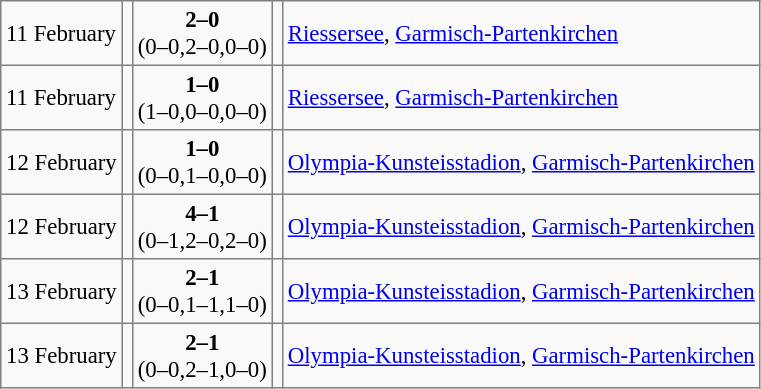<table bgcolor="#f9f9f9" cellpadding="3" cellspacing="0" border="1" style="font-size: 95%; border: gray solid 1px; border-collapse: collapse; background: #f9f9f9;">
<tr>
<td>11 February</td>
<td></td>
<td align="center"><strong>2–0</strong><br>(0–0,2–0,0–0)</td>
<td></td>
<td><a href='#'>Riessersee</a>, <a href='#'>Garmisch-Partenkirchen</a></td>
</tr>
<tr>
<td>11 February</td>
<td></td>
<td align="center"><strong>1–0</strong><br>(1–0,0–0,0–0)</td>
<td></td>
<td><a href='#'>Riessersee</a>, <a href='#'>Garmisch-Partenkirchen</a></td>
</tr>
<tr>
<td>12 February</td>
<td></td>
<td align="center"><strong>1–0</strong><br>(0–0,1–0,0–0)</td>
<td></td>
<td><a href='#'>Olympia-Kunsteisstadion</a>, <a href='#'>Garmisch-Partenkirchen</a></td>
</tr>
<tr>
<td>12 February</td>
<td></td>
<td align="center"><strong>4–1</strong><br>(0–1,2–0,2–0)</td>
<td></td>
<td><a href='#'>Olympia-Kunsteisstadion</a>, <a href='#'>Garmisch-Partenkirchen</a></td>
</tr>
<tr>
<td>13 February</td>
<td></td>
<td align="center"><strong>2–1</strong><br>(0–0,1–1,1–0)</td>
<td></td>
<td><a href='#'>Olympia-Kunsteisstadion</a>, <a href='#'>Garmisch-Partenkirchen</a></td>
</tr>
<tr>
<td>13 February</td>
<td></td>
<td align="center"><strong>2–1</strong><br>(0–0,2–1,0–0)</td>
<td></td>
<td><a href='#'>Olympia-Kunsteisstadion</a>, <a href='#'>Garmisch-Partenkirchen</a></td>
</tr>
</table>
